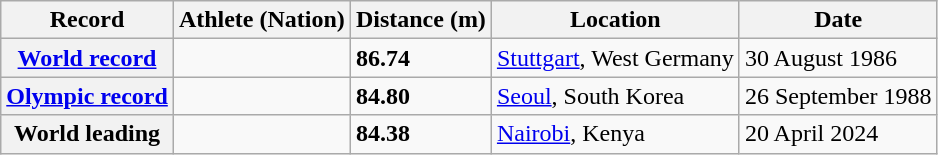<table class="wikitable">
<tr>
<th>Record</th>
<th>Athlete (Nation)</th>
<th>Distance (m)</th>
<th>Location</th>
<th>Date</th>
</tr>
<tr>
<th><a href='#'>World record</a></th>
<td></td>
<td><strong>86.74</strong></td>
<td><a href='#'>Stuttgart</a>, West Germany</td>
<td>30 August 1986</td>
</tr>
<tr>
<th><a href='#'>Olympic record</a></th>
<td></td>
<td><strong>84.80</strong></td>
<td><a href='#'>Seoul</a>, South Korea</td>
<td>26 September 1988</td>
</tr>
<tr>
<th>World leading</th>
<td></td>
<td><strong>84.38</strong></td>
<td><a href='#'>Nairobi</a>, Kenya</td>
<td>20 April 2024</td>
</tr>
</table>
